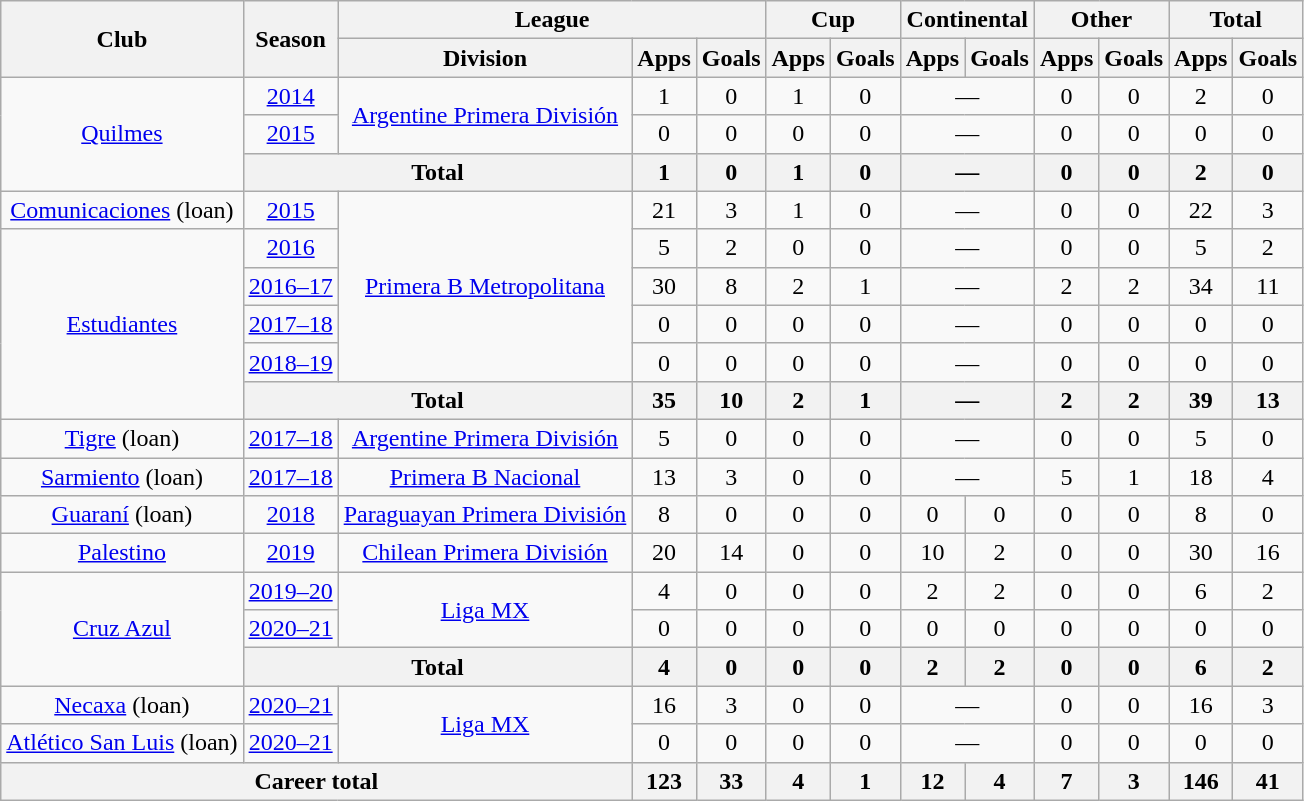<table class="wikitable" style="text-align:center">
<tr>
<th rowspan="2">Club</th>
<th rowspan="2">Season</th>
<th colspan="3">League</th>
<th colspan="2">Cup</th>
<th colspan="2">Continental</th>
<th colspan="2">Other</th>
<th colspan="2">Total</th>
</tr>
<tr>
<th>Division</th>
<th>Apps</th>
<th>Goals</th>
<th>Apps</th>
<th>Goals</th>
<th>Apps</th>
<th>Goals</th>
<th>Apps</th>
<th>Goals</th>
<th>Apps</th>
<th>Goals</th>
</tr>
<tr>
<td rowspan="3"><a href='#'>Quilmes</a></td>
<td><a href='#'>2014</a></td>
<td rowspan="2"><a href='#'>Argentine Primera División</a></td>
<td>1</td>
<td>0</td>
<td>1</td>
<td>0</td>
<td colspan="2">—</td>
<td>0</td>
<td>0</td>
<td>2</td>
<td>0</td>
</tr>
<tr>
<td><a href='#'>2015</a></td>
<td>0</td>
<td>0</td>
<td>0</td>
<td>0</td>
<td colspan="2">—</td>
<td>0</td>
<td>0</td>
<td>0</td>
<td>0</td>
</tr>
<tr>
<th colspan="2">Total</th>
<th>1</th>
<th>0</th>
<th>1</th>
<th>0</th>
<th colspan="2">—</th>
<th>0</th>
<th>0</th>
<th>2</th>
<th>0</th>
</tr>
<tr>
<td rowspan="1"><a href='#'>Comunicaciones</a> (loan)</td>
<td><a href='#'>2015</a></td>
<td rowspan="5"><a href='#'>Primera B Metropolitana</a></td>
<td>21</td>
<td>3</td>
<td>1</td>
<td>0</td>
<td colspan="2">—</td>
<td>0</td>
<td>0</td>
<td>22</td>
<td>3</td>
</tr>
<tr>
<td rowspan="5"><a href='#'>Estudiantes</a></td>
<td><a href='#'>2016</a></td>
<td>5</td>
<td>2</td>
<td>0</td>
<td>0</td>
<td colspan="2">—</td>
<td>0</td>
<td>0</td>
<td>5</td>
<td>2</td>
</tr>
<tr>
<td><a href='#'>2016–17</a></td>
<td>30</td>
<td>8</td>
<td>2</td>
<td>1</td>
<td colspan="2">—</td>
<td>2</td>
<td>2</td>
<td>34</td>
<td>11</td>
</tr>
<tr>
<td><a href='#'>2017–18</a></td>
<td>0</td>
<td>0</td>
<td>0</td>
<td>0</td>
<td colspan="2">—</td>
<td>0</td>
<td>0</td>
<td>0</td>
<td>0</td>
</tr>
<tr>
<td><a href='#'>2018–19</a></td>
<td>0</td>
<td>0</td>
<td>0</td>
<td>0</td>
<td colspan="2">—</td>
<td>0</td>
<td>0</td>
<td>0</td>
<td>0</td>
</tr>
<tr>
<th colspan="2">Total</th>
<th>35</th>
<th>10</th>
<th>2</th>
<th>1</th>
<th colspan="2">—</th>
<th>2</th>
<th>2</th>
<th>39</th>
<th>13</th>
</tr>
<tr>
<td rowspan="1"><a href='#'>Tigre</a> (loan)</td>
<td><a href='#'>2017–18</a></td>
<td rowspan="1"><a href='#'>Argentine Primera División</a></td>
<td>5</td>
<td>0</td>
<td>0</td>
<td>0</td>
<td colspan="2">—</td>
<td>0</td>
<td>0</td>
<td>5</td>
<td>0</td>
</tr>
<tr>
<td rowspan="1"><a href='#'>Sarmiento</a> (loan)</td>
<td><a href='#'>2017–18</a></td>
<td rowspan="1"><a href='#'>Primera B Nacional</a></td>
<td>13</td>
<td>3</td>
<td>0</td>
<td>0</td>
<td colspan="2">—</td>
<td>5</td>
<td>1</td>
<td>18</td>
<td>4</td>
</tr>
<tr>
<td rowspan="1"><a href='#'>Guaraní</a> (loan)</td>
<td><a href='#'>2018</a></td>
<td rowspan="1"><a href='#'>Paraguayan Primera División</a></td>
<td>8</td>
<td>0</td>
<td>0</td>
<td>0</td>
<td>0</td>
<td>0</td>
<td>0</td>
<td>0</td>
<td>8</td>
<td>0</td>
</tr>
<tr>
<td rowspan="1"><a href='#'>Palestino</a></td>
<td><a href='#'>2019</a></td>
<td rowspan="1"><a href='#'>Chilean Primera División</a></td>
<td>20</td>
<td>14</td>
<td>0</td>
<td>0</td>
<td>10</td>
<td>2</td>
<td>0</td>
<td>0</td>
<td>30</td>
<td>16</td>
</tr>
<tr>
<td rowspan="3"><a href='#'>Cruz Azul</a></td>
<td><a href='#'>2019–20</a></td>
<td rowspan="2"><a href='#'>Liga MX</a></td>
<td>4</td>
<td>0</td>
<td>0</td>
<td>0</td>
<td>2</td>
<td>2</td>
<td>0</td>
<td>0</td>
<td>6</td>
<td>2</td>
</tr>
<tr>
<td><a href='#'>2020–21</a></td>
<td>0</td>
<td>0</td>
<td>0</td>
<td>0</td>
<td>0</td>
<td>0</td>
<td>0</td>
<td>0</td>
<td>0</td>
<td>0</td>
</tr>
<tr>
<th colspan="2">Total</th>
<th>4</th>
<th>0</th>
<th>0</th>
<th>0</th>
<th>2</th>
<th>2</th>
<th>0</th>
<th>0</th>
<th>6</th>
<th>2</th>
</tr>
<tr>
<td rowspan="1"><a href='#'>Necaxa</a> (loan)</td>
<td><a href='#'>2020–21</a></td>
<td rowspan="2"><a href='#'>Liga MX</a></td>
<td>16</td>
<td>3</td>
<td>0</td>
<td>0</td>
<td colspan="2">—</td>
<td>0</td>
<td>0</td>
<td>16</td>
<td>3</td>
</tr>
<tr>
<td rowspan="1"><a href='#'>Atlético San Luis</a> (loan)</td>
<td><a href='#'>2020–21</a></td>
<td>0</td>
<td>0</td>
<td>0</td>
<td>0</td>
<td colspan="2">—</td>
<td>0</td>
<td>0</td>
<td>0</td>
<td>0</td>
</tr>
<tr>
<th colspan="3">Career total</th>
<th>123</th>
<th>33</th>
<th>4</th>
<th>1</th>
<th>12</th>
<th>4</th>
<th>7</th>
<th>3</th>
<th>146</th>
<th>41</th>
</tr>
</table>
